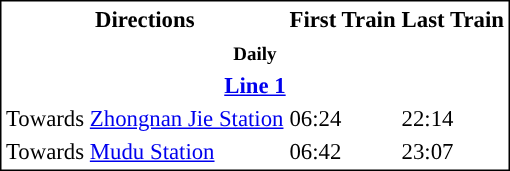<table style="text-align:centre; font-size:95%; border:1px solid black">
<tr>
<th>Directions</th>
<th>First Train</th>
<th>Last Train</th>
</tr>
<tr>
<th colspan="5" style="text-align:center"><small>Daily</small></th>
</tr>
<tr>
<th colspan="8" style="background-color:#"><a href='#'>Line 1</a></th>
</tr>
<tr>
<td>Towards <a href='#'>Zhongnan Jie Station</a></td>
<td>06:24</td>
<td>22:14</td>
</tr>
<tr>
<td>Towards <a href='#'>Mudu Station</a></td>
<td>06:42</td>
<td>23:07</td>
</tr>
</table>
